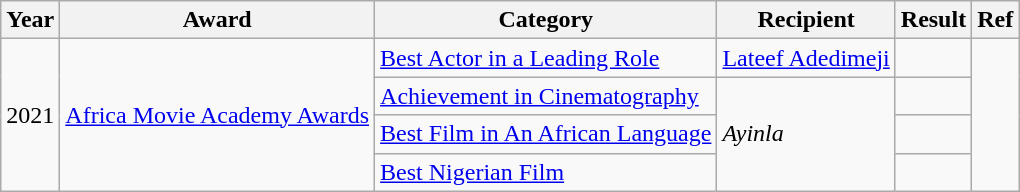<table class="wikitable">
<tr>
<th>Year</th>
<th>Award</th>
<th>Category</th>
<th>Recipient</th>
<th>Result</th>
<th>Ref</th>
</tr>
<tr>
<td rowspan="4">2021</td>
<td rowspan="4"><a href='#'>Africa Movie Academy Awards</a></td>
<td><a href='#'>Best Actor in a Leading Role</a></td>
<td><a href='#'>Lateef Adedimeji</a></td>
<td></td>
<td rowspan="4"></td>
</tr>
<tr>
<td><a href='#'>Achievement in Cinematography</a></td>
<td rowspan="3"><em>Ayinla</em></td>
<td></td>
</tr>
<tr>
<td><a href='#'>Best Film in An African Language</a></td>
<td></td>
</tr>
<tr>
<td><a href='#'>Best Nigerian Film</a></td>
<td></td>
</tr>
</table>
